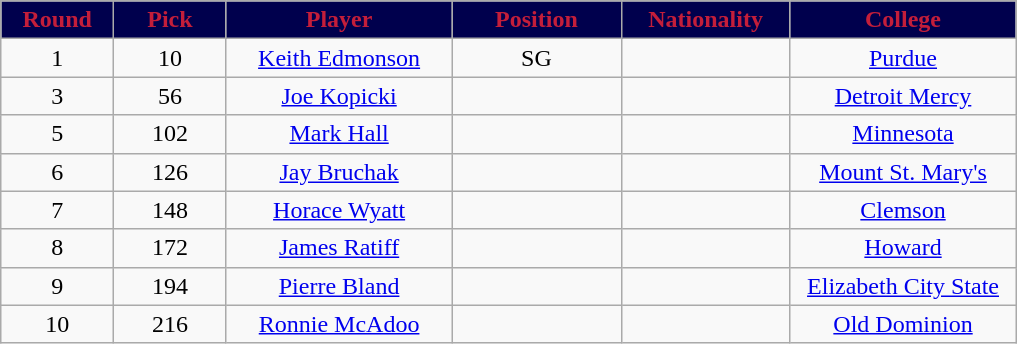<table class="wikitable sortable sortable">
<tr>
<th style="background:#00004d; color:#C41E3A" width="10%">Round</th>
<th style="background:#00004d; color:#C41E3A" width="10%">Pick</th>
<th style="background:#00004d; color:#C41E3A" width="20%">Player</th>
<th style="background:#00004d; color:#C41E3A" width="15%">Position</th>
<th style="background:#00004d; color:#C41E3A" width="15%">Nationality</th>
<th style="background:#00004d; color:#C41E3A" width="20%">College</th>
</tr>
<tr style="text-align: center">
<td>1</td>
<td>10</td>
<td><a href='#'>Keith Edmonson</a></td>
<td>SG</td>
<td></td>
<td><a href='#'>Purdue</a></td>
</tr>
<tr style="text-align: center">
<td>3</td>
<td>56</td>
<td><a href='#'>Joe Kopicki</a></td>
<td></td>
<td></td>
<td><a href='#'>Detroit Mercy</a></td>
</tr>
<tr style="text-align: center">
<td>5</td>
<td>102</td>
<td><a href='#'>Mark Hall</a></td>
<td></td>
<td></td>
<td><a href='#'>Minnesota</a></td>
</tr>
<tr style="text-align: center">
<td>6</td>
<td>126</td>
<td><a href='#'>Jay Bruchak</a></td>
<td></td>
<td></td>
<td><a href='#'>Mount St. Mary's</a></td>
</tr>
<tr style="text-align: center">
<td>7</td>
<td>148</td>
<td><a href='#'>Horace Wyatt</a></td>
<td></td>
<td></td>
<td><a href='#'>Clemson</a></td>
</tr>
<tr style="text-align: center">
<td>8</td>
<td>172</td>
<td><a href='#'>James Ratiff</a></td>
<td></td>
<td></td>
<td><a href='#'>Howard</a></td>
</tr>
<tr style="text-align: center">
<td>9</td>
<td>194</td>
<td><a href='#'>Pierre Bland</a></td>
<td></td>
<td></td>
<td><a href='#'>Elizabeth City State</a></td>
</tr>
<tr style="text-align: center">
<td>10</td>
<td>216</td>
<td><a href='#'>Ronnie McAdoo</a></td>
<td></td>
<td></td>
<td><a href='#'>Old Dominion</a></td>
</tr>
</table>
